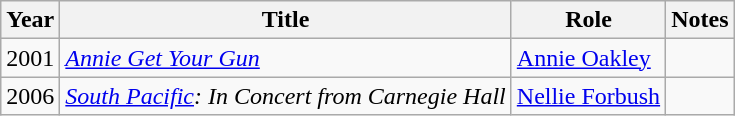<table class="wikitable">
<tr>
<th>Year</th>
<th>Title</th>
<th>Role</th>
<th>Notes</th>
</tr>
<tr>
<td>2001</td>
<td><em><a href='#'>Annie Get Your Gun</a></em></td>
<td><a href='#'>Annie Oakley</a></td>
<td></td>
</tr>
<tr>
<td>2006</td>
<td><em><a href='#'>South Pacific</a>: In Concert from Carnegie Hall</em></td>
<td><a href='#'>Nellie Forbush</a></td>
<td></td>
</tr>
</table>
